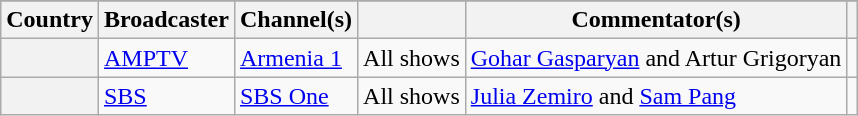<table class="wikitable plainrowheaders">
<tr>
</tr>
<tr>
<th scope="col">Country</th>
<th scope="col">Broadcaster</th>
<th scope="col">Channel(s)</th>
<th scope="col"></th>
<th scope="col">Commentator(s)</th>
<th scope="col"></th>
</tr>
<tr>
<th scope="row"></th>
<td><a href='#'>AMPTV</a></td>
<td><a href='#'>Armenia 1</a></td>
<td>All shows</td>
<td><a href='#'>Gohar Gasparyan</a> and Artur Grigoryan</td>
<td></td>
</tr>
<tr>
<th scope="row"></th>
<td><a href='#'>SBS</a></td>
<td><a href='#'>SBS One</a></td>
<td>All shows</td>
<td><a href='#'>Julia Zemiro</a> and <a href='#'>Sam Pang</a></td>
<td></td>
</tr>
</table>
